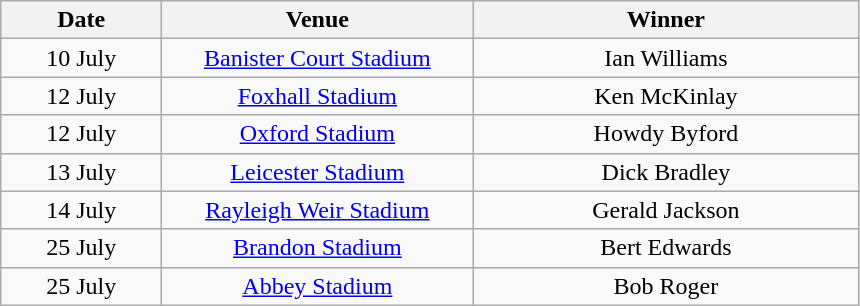<table class="wikitable" style="text-align:center">
<tr>
<th width=100>Date</th>
<th width=200>Venue</th>
<th width=250>Winner</th>
</tr>
<tr>
<td>10 July</td>
<td><a href='#'>Banister Court Stadium</a></td>
<td>Ian Williams</td>
</tr>
<tr>
<td>12 July</td>
<td><a href='#'>Foxhall Stadium</a></td>
<td>Ken McKinlay</td>
</tr>
<tr>
<td>12 July</td>
<td><a href='#'>Oxford Stadium</a></td>
<td>Howdy Byford</td>
</tr>
<tr>
<td>13 July</td>
<td><a href='#'>Leicester Stadium</a></td>
<td>Dick Bradley</td>
</tr>
<tr>
<td>14 July</td>
<td><a href='#'>Rayleigh Weir Stadium</a></td>
<td>Gerald Jackson</td>
</tr>
<tr>
<td>25 July</td>
<td><a href='#'>Brandon Stadium</a></td>
<td>Bert Edwards</td>
</tr>
<tr>
<td>25 July</td>
<td><a href='#'>Abbey Stadium</a></td>
<td>Bob Roger</td>
</tr>
</table>
